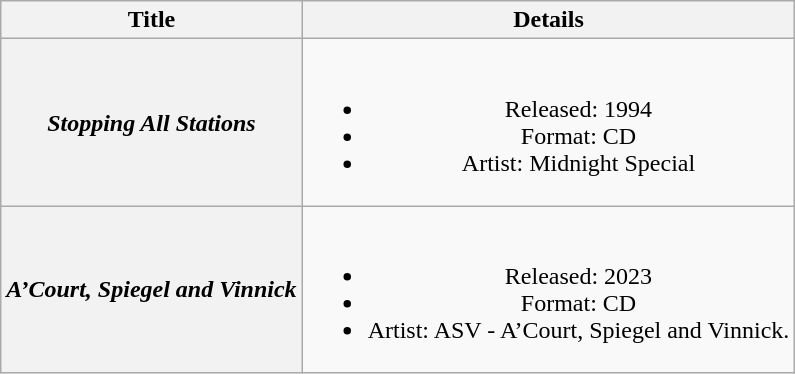<table class="wikitable plainrowheaders" style="text-align:center;" border="1">
<tr>
<th>Title</th>
<th>Details</th>
</tr>
<tr>
<th scope="row"><em>Stopping All Stations</em></th>
<td><br><ul><li>Released: 1994</li><li>Format: CD</li><li>Artist: Midnight Special</li></ul></td>
</tr>
<tr>
<th scope="row"><em>A’Court, Spiegel and Vinnick</em></th>
<td><br><ul><li>Released: 2023</li><li>Format: CD</li><li>Artist: ASV - A’Court, Spiegel and Vinnick.</li></ul></td>
</tr>
</table>
